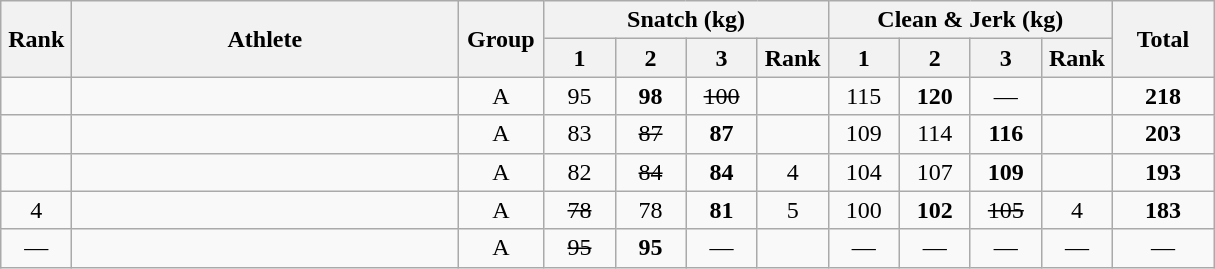<table class = "wikitable" style="text-align:center;">
<tr>
<th rowspan=2 width=40>Rank</th>
<th rowspan=2 width=250>Athlete</th>
<th rowspan=2 width=50>Group</th>
<th colspan=4>Snatch (kg)</th>
<th colspan=4>Clean & Jerk (kg)</th>
<th rowspan=2 width=60>Total</th>
</tr>
<tr>
<th width=40>1</th>
<th width=40>2</th>
<th width=40>3</th>
<th width=40>Rank</th>
<th width=40>1</th>
<th width=40>2</th>
<th width=40>3</th>
<th width=40>Rank</th>
</tr>
<tr>
<td></td>
<td align=left></td>
<td>A</td>
<td>95</td>
<td><strong>98</strong></td>
<td><s>100</s></td>
<td></td>
<td>115</td>
<td><strong>120</strong></td>
<td>—</td>
<td></td>
<td><strong>218</strong></td>
</tr>
<tr>
<td></td>
<td align=left></td>
<td>A</td>
<td>83</td>
<td><s>87</s></td>
<td><strong>87</strong></td>
<td></td>
<td>109</td>
<td>114</td>
<td><strong>116</strong></td>
<td></td>
<td><strong>203</strong></td>
</tr>
<tr>
<td></td>
<td align=left></td>
<td>A</td>
<td>82</td>
<td><s>84</s></td>
<td><strong>84</strong></td>
<td>4</td>
<td>104</td>
<td>107</td>
<td><strong>109</strong></td>
<td></td>
<td><strong>193</strong></td>
</tr>
<tr>
<td>4</td>
<td align=left></td>
<td>A</td>
<td><s>78</s></td>
<td>78</td>
<td><strong>81</strong></td>
<td>5</td>
<td>100</td>
<td><strong>102</strong></td>
<td><s>105</s></td>
<td>4</td>
<td><strong>183</strong></td>
</tr>
<tr>
<td>—</td>
<td align=left></td>
<td>A</td>
<td><s>95</s></td>
<td><strong>95</strong></td>
<td>—</td>
<td></td>
<td>—</td>
<td>—</td>
<td>—</td>
<td>—</td>
<td>—</td>
</tr>
</table>
